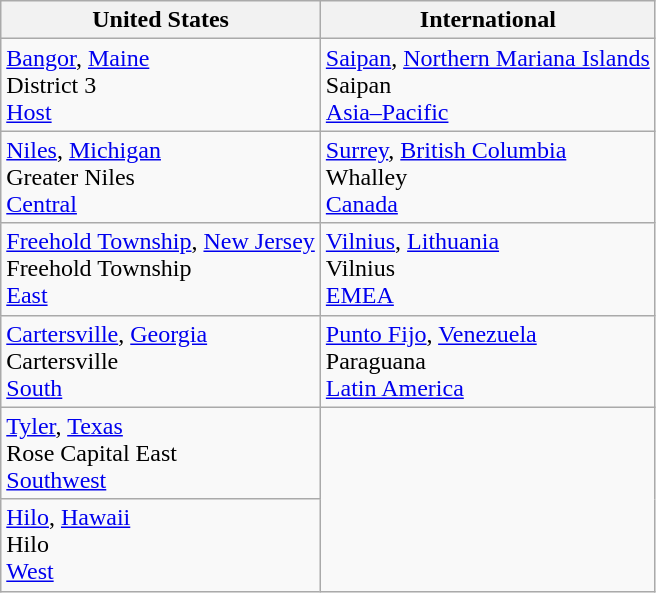<table class="wikitable">
<tr>
<th>United States</th>
<th>International</th>
</tr>
<tr>
<td> <a href='#'>Bangor</a>, <a href='#'>Maine</a><br>District 3<br><a href='#'>Host</a></td>
<td> <a href='#'>Saipan</a>, <a href='#'>Northern Mariana Islands</a><br>Saipan<br><a href='#'>Asia–Pacific</a></td>
</tr>
<tr>
<td> <a href='#'>Niles</a>, <a href='#'>Michigan</a><br>Greater Niles<br><a href='#'>Central</a></td>
<td> <a href='#'>Surrey</a>, <a href='#'>British Columbia</a><br>Whalley<br><a href='#'>Canada</a></td>
</tr>
<tr>
<td> <a href='#'>Freehold Township</a>, <a href='#'>New Jersey</a><br>Freehold Township<br><a href='#'>East</a></td>
<td> <a href='#'>Vilnius</a>, <a href='#'>Lithuania</a><br>Vilnius<br><a href='#'>EMEA</a></td>
</tr>
<tr>
<td> <a href='#'>Cartersville</a>, <a href='#'>Georgia</a><br>Cartersville<br><a href='#'>South</a></td>
<td> <a href='#'>Punto Fijo</a>, <a href='#'>Venezuela</a><br>Paraguana<br><a href='#'>Latin America</a></td>
</tr>
<tr>
<td> <a href='#'>Tyler</a>, <a href='#'>Texas</a><br>Rose Capital East<br><a href='#'>Southwest</a></td>
<td rowspan=2></td>
</tr>
<tr>
<td> <a href='#'>Hilo</a>, <a href='#'>Hawaii</a><br>Hilo<br><a href='#'>West</a></td>
</tr>
</table>
